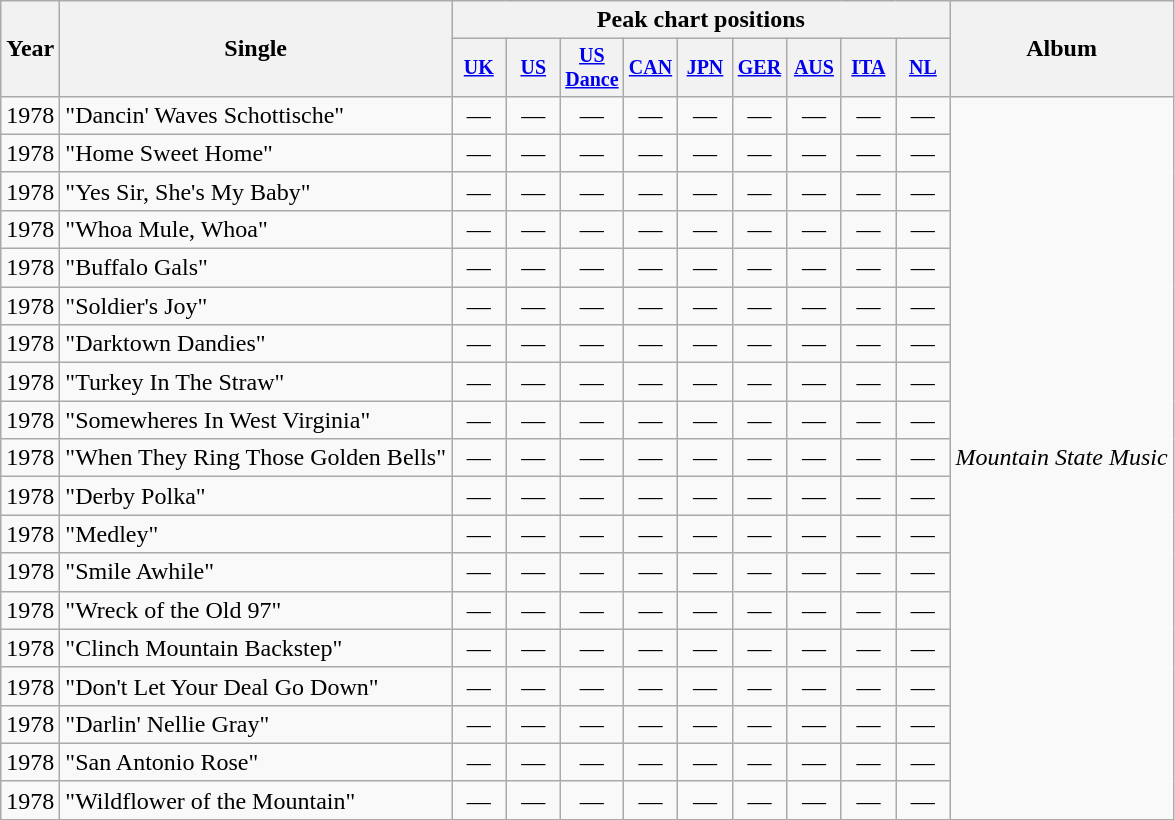<table class="wikitable" style="text-align:center;">
<tr>
<th rowspan="2">Year</th>
<th rowspan="2">Single</th>
<th colspan="9">Peak chart positions</th>
<th rowspan="2">Album</th>
</tr>
<tr style="font-size:smaller;">
<th width="30"><a href='#'>UK</a></th>
<th width="30"><a href='#'>US</a></th>
<th width="30"><a href='#'>US Dance</a></th>
<th width="30"><a href='#'>CAN</a></th>
<th width="30"><a href='#'>JPN</a></th>
<th width="30"><a href='#'>GER</a></th>
<th width="30"><a href='#'>AUS</a></th>
<th width="30"><a href='#'>ITA</a></th>
<th width="30"><a href='#'>NL</a></th>
</tr>
<tr>
<td>1978</td>
<td align="left">"Dancin' Waves Schottische"</td>
<td>—</td>
<td>—</td>
<td>—</td>
<td>—</td>
<td>—</td>
<td>—</td>
<td>—</td>
<td>—</td>
<td>—</td>
<td align="left" rowspan="19"><em>Mountain State Music</em></td>
</tr>
<tr>
<td>1978</td>
<td align="left">"Home Sweet Home"</td>
<td>—</td>
<td>—</td>
<td>—</td>
<td>—</td>
<td>—</td>
<td>—</td>
<td>—</td>
<td>—</td>
<td>—</td>
</tr>
<tr>
<td>1978</td>
<td align="left">"Yes Sir, She's My Baby"</td>
<td>—</td>
<td>—</td>
<td>—</td>
<td>—</td>
<td>—</td>
<td>—</td>
<td>—</td>
<td>—</td>
<td>—</td>
</tr>
<tr>
<td>1978</td>
<td align="left">"Whoa Mule, Whoa"</td>
<td>—</td>
<td>—</td>
<td>—</td>
<td>—</td>
<td>—</td>
<td>—</td>
<td>—</td>
<td>—</td>
<td>—</td>
</tr>
<tr>
<td>1978</td>
<td align="left">"Buffalo Gals"</td>
<td>—</td>
<td>—</td>
<td>—</td>
<td>—</td>
<td>—</td>
<td>—</td>
<td>—</td>
<td>—</td>
<td>—</td>
</tr>
<tr>
<td>1978</td>
<td align="left">"Soldier's Joy"</td>
<td>—</td>
<td>—</td>
<td>—</td>
<td>—</td>
<td>—</td>
<td>—</td>
<td>—</td>
<td>—</td>
<td>—</td>
</tr>
<tr>
<td>1978</td>
<td align="left">"Darktown Dandies"</td>
<td>—</td>
<td>—</td>
<td>—</td>
<td>—</td>
<td>—</td>
<td>—</td>
<td>—</td>
<td>—</td>
<td>—</td>
</tr>
<tr>
<td>1978</td>
<td align="left">"Turkey In The Straw"</td>
<td>—</td>
<td>—</td>
<td>—</td>
<td>—</td>
<td>—</td>
<td>—</td>
<td>—</td>
<td>—</td>
<td>—</td>
</tr>
<tr>
<td>1978</td>
<td align="left">"Somewheres In West Virginia"</td>
<td>—</td>
<td>—</td>
<td>—</td>
<td>—</td>
<td>—</td>
<td>—</td>
<td>—</td>
<td>—</td>
<td>—</td>
</tr>
<tr>
<td>1978</td>
<td align="left">"When They Ring Those Golden Bells"</td>
<td>—</td>
<td>—</td>
<td>—</td>
<td>—</td>
<td>—</td>
<td>—</td>
<td>—</td>
<td>—</td>
<td>—</td>
</tr>
<tr>
<td>1978</td>
<td align="left">"Derby Polka"</td>
<td>—</td>
<td>—</td>
<td>—</td>
<td>—</td>
<td>—</td>
<td>—</td>
<td>—</td>
<td>—</td>
<td>—</td>
</tr>
<tr>
<td>1978</td>
<td align="left">"Medley"</td>
<td>—</td>
<td>—</td>
<td>—</td>
<td>—</td>
<td>—</td>
<td>—</td>
<td>—</td>
<td>—</td>
<td>—</td>
</tr>
<tr>
<td>1978</td>
<td align="left">"Smile Awhile"</td>
<td>—</td>
<td>—</td>
<td>—</td>
<td>—</td>
<td>—</td>
<td>—</td>
<td>—</td>
<td>—</td>
<td>—</td>
</tr>
<tr>
<td>1978</td>
<td align="left">"Wreck of the Old 97"</td>
<td>—</td>
<td>—</td>
<td>—</td>
<td>—</td>
<td>—</td>
<td>—</td>
<td>—</td>
<td>—</td>
<td>—</td>
</tr>
<tr>
<td>1978</td>
<td align="left">"Clinch Mountain Backstep"</td>
<td>—</td>
<td>—</td>
<td>—</td>
<td>—</td>
<td>—</td>
<td>—</td>
<td>—</td>
<td>—</td>
<td>—</td>
</tr>
<tr>
<td>1978</td>
<td align="left">"Don't Let Your Deal Go Down"</td>
<td>—</td>
<td>—</td>
<td>—</td>
<td>—</td>
<td>—</td>
<td>—</td>
<td>—</td>
<td>—</td>
<td>—</td>
</tr>
<tr>
<td>1978</td>
<td align="left">"Darlin' Nellie Gray"</td>
<td>—</td>
<td>—</td>
<td>—</td>
<td>—</td>
<td>—</td>
<td>—</td>
<td>—</td>
<td>—</td>
<td>—</td>
</tr>
<tr>
<td>1978</td>
<td align="left">"San Antonio Rose"</td>
<td>—</td>
<td>—</td>
<td>—</td>
<td>—</td>
<td>—</td>
<td>—</td>
<td>—</td>
<td>—</td>
<td>—</td>
</tr>
<tr>
<td>1978</td>
<td align="left">"Wildflower of the Mountain"</td>
<td>—</td>
<td>—</td>
<td>—</td>
<td>—</td>
<td>—</td>
<td>—</td>
<td>—</td>
<td>—</td>
<td>—</td>
</tr>
</table>
